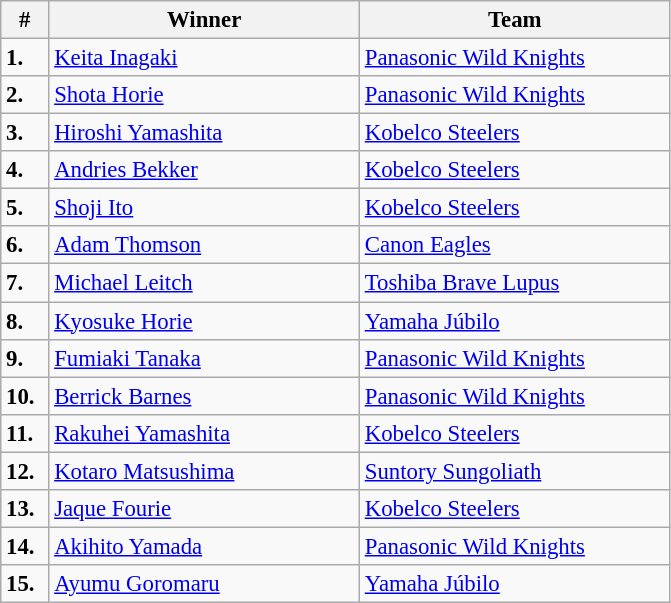<table class="wikitable" style="font-size:95%; text-align:left;">
<tr>
<th style="width:25px;">#</th>
<th style="width:200px;">Winner</th>
<th style="width:200px;">Team</th>
</tr>
<tr>
<td><strong>1.</strong></td>
<td> <a href='#'>Keita Inagaki</a></td>
<td><a href='#'>Panasonic Wild Knights</a></td>
</tr>
<tr>
<td><strong>2.</strong></td>
<td> <a href='#'>Shota Horie</a></td>
<td><a href='#'>Panasonic Wild Knights</a></td>
</tr>
<tr>
<td><strong>3.</strong></td>
<td> <a href='#'>Hiroshi Yamashita</a></td>
<td><a href='#'>Kobelco Steelers</a></td>
</tr>
<tr>
<td><strong>4.</strong></td>
<td> <a href='#'>Andries Bekker</a></td>
<td><a href='#'>Kobelco Steelers</a></td>
</tr>
<tr>
<td><strong>5.</strong></td>
<td> <a href='#'>Shoji Ito</a></td>
<td><a href='#'>Kobelco Steelers</a></td>
</tr>
<tr>
<td><strong>6.</strong></td>
<td> <a href='#'>Adam Thomson</a></td>
<td><a href='#'>Canon Eagles</a></td>
</tr>
<tr>
<td><strong>7.</strong></td>
<td> <a href='#'>Michael Leitch</a></td>
<td><a href='#'>Toshiba Brave Lupus</a></td>
</tr>
<tr>
<td><strong>8.</strong></td>
<td> <a href='#'>Kyosuke Horie</a></td>
<td><a href='#'>Yamaha Júbilo</a></td>
</tr>
<tr>
<td><strong>9.</strong></td>
<td>  <a href='#'>Fumiaki Tanaka</a></td>
<td><a href='#'>Panasonic Wild Knights</a></td>
</tr>
<tr>
<td><strong>10.</strong></td>
<td> <a href='#'>Berrick Barnes</a></td>
<td><a href='#'>Panasonic Wild Knights</a></td>
</tr>
<tr>
<td><strong>11.</strong></td>
<td> <a href='#'>Rakuhei Yamashita</a></td>
<td><a href='#'>Kobelco Steelers</a></td>
</tr>
<tr>
<td><strong>12.</strong></td>
<td> <a href='#'>Kotaro Matsushima</a></td>
<td><a href='#'>Suntory Sungoliath</a></td>
</tr>
<tr>
<td><strong>13.</strong></td>
<td> <a href='#'>Jaque Fourie</a></td>
<td><a href='#'>Kobelco Steelers</a></td>
</tr>
<tr>
<td><strong>14.</strong></td>
<td> <a href='#'>Akihito Yamada</a></td>
<td><a href='#'>Panasonic Wild Knights</a></td>
</tr>
<tr>
<td><strong>15.</strong></td>
<td> <a href='#'>Ayumu Goromaru</a></td>
<td><a href='#'>Yamaha Júbilo</a></td>
</tr>
</table>
